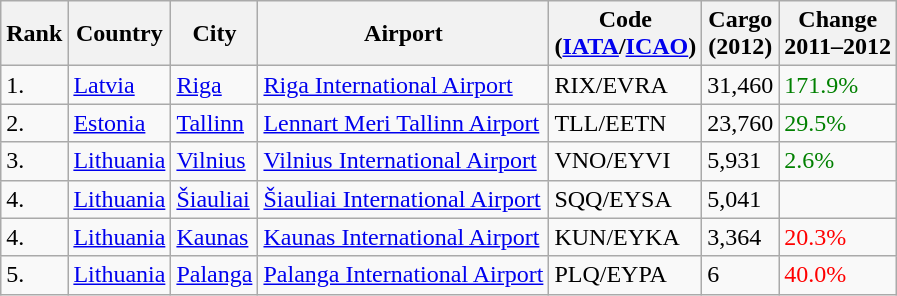<table class="wikitable sortable">
<tr>
<th>Rank</th>
<th>Country</th>
<th>City</th>
<th>Airport</th>
<th>Code<br>(<a href='#'>IATA</a>/<a href='#'>ICAO</a>)</th>
<th>Cargo<br>(2012)</th>
<th>Change<br>2011–2012</th>
</tr>
<tr>
<td>1.</td>
<td> <a href='#'>Latvia</a></td>
<td><a href='#'>Riga</a></td>
<td><a href='#'>Riga International Airport</a></td>
<td>RIX/EVRA</td>
<td>31,460</td>
<td style="color:green"> 171.9%</td>
</tr>
<tr>
<td>2.</td>
<td> <a href='#'>Estonia</a></td>
<td><a href='#'>Tallinn</a></td>
<td><a href='#'>Lennart Meri Tallinn Airport</a></td>
<td>TLL/EETN</td>
<td>23,760</td>
<td style="color:green"> 29.5%</td>
</tr>
<tr>
<td>3.</td>
<td> <a href='#'>Lithuania</a></td>
<td><a href='#'>Vilnius</a></td>
<td><a href='#'>Vilnius International Airport</a></td>
<td>VNO/EYVI</td>
<td>5,931</td>
<td style="color:green"> 2.6%</td>
</tr>
<tr>
<td>4.</td>
<td> <a href='#'>Lithuania</a></td>
<td><a href='#'>Šiauliai</a></td>
<td><a href='#'>Šiauliai International Airport</a></td>
<td>SQQ/EYSA</td>
<td>5,041</td>
<td style="color:yellow"></td>
</tr>
<tr>
<td>4.</td>
<td> <a href='#'>Lithuania</a></td>
<td><a href='#'>Kaunas</a></td>
<td><a href='#'>Kaunas International Airport</a></td>
<td>KUN/EYKA</td>
<td>3,364</td>
<td style="color:red"> 20.3%</td>
</tr>
<tr>
<td>5.</td>
<td> <a href='#'>Lithuania</a></td>
<td><a href='#'>Palanga</a></td>
<td><a href='#'>Palanga International Airport</a></td>
<td>PLQ/EYPA</td>
<td>6</td>
<td style="color:red"> 40.0%</td>
</tr>
</table>
